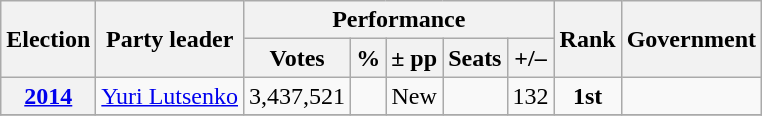<table class=wikitable style=text-align:center>
<tr>
<th rowspan="2"><strong>Election</strong></th>
<th rowspan="2">Party leader</th>
<th colspan="5" scope="col">Performance</th>
<th rowspan="2">Rank</th>
<th rowspan="2">Government</th>
</tr>
<tr>
<th><strong>Votes</strong></th>
<th><strong>%</strong></th>
<th><strong>± pp</strong></th>
<th><strong>Seats</strong></th>
<th><strong>+/–</strong></th>
</tr>
<tr>
<th><a href='#'>2014</a></th>
<td><a href='#'>Yuri Lutsenko</a></td>
<td>3,437,521</td>
<td></td>
<td>New</td>
<td></td>
<td> 132</td>
<td> <strong>1st</strong></td>
<td></td>
</tr>
<tr>
</tr>
</table>
